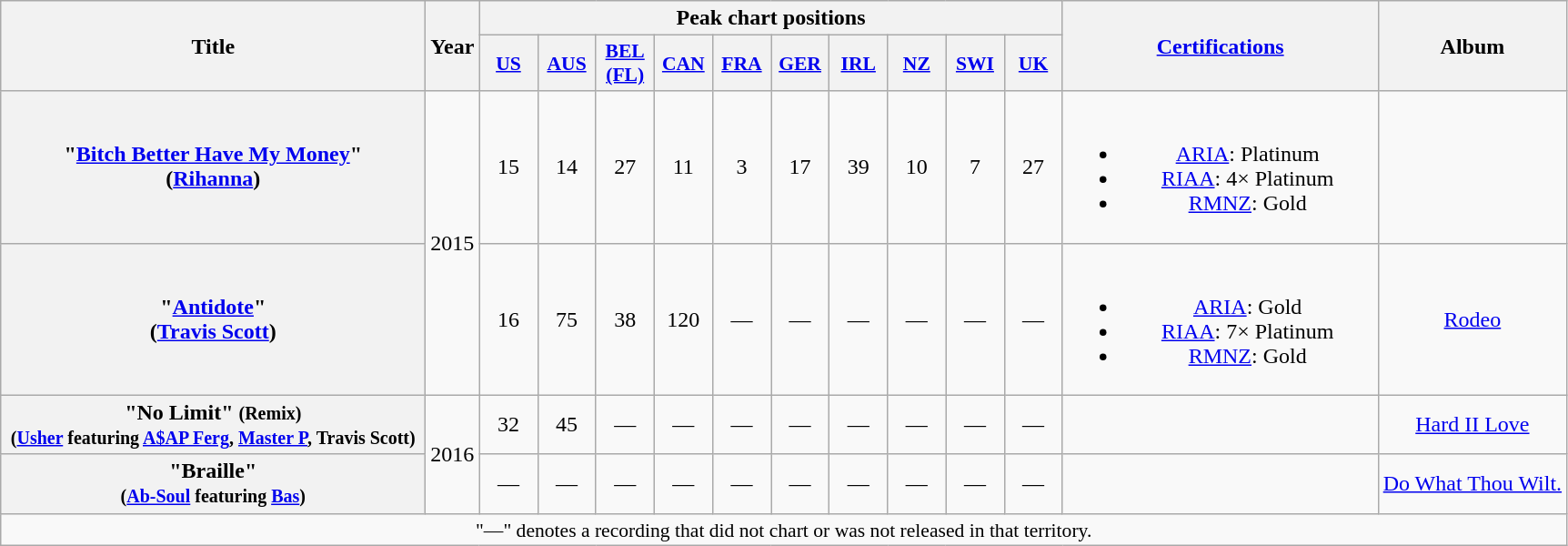<table class="wikitable plainrowheaders" style="text-align:center;" border="1">
<tr>
<th scope="col" rowspan="2" style="width:19em;">Title</th>
<th scope="col" rowspan="2">Year</th>
<th scope="col" colspan="10">Peak chart positions</th>
<th scope="col" rowspan="2" style="width:14em;"><a href='#'>Certifications</a></th>
<th scope="col" rowspan="2">Album</th>
</tr>
<tr>
<th scope="col" style="width:2.5em;font-size:90%;"><a href='#'>US</a></th>
<th scope="col" style="width:2.5em;font-size:90%;"><a href='#'>AUS</a></th>
<th scope="col" style="width:2.5em;font-size:90%;"><a href='#'>BEL<br>(FL)</a></th>
<th scope="col" style="width:2.5em;font-size:90%;"><a href='#'>CAN</a></th>
<th scope="col" style="width:2.5em;font-size:90%;"><a href='#'>FRA</a></th>
<th scope="col" style="width:2.5em;font-size:90%;"><a href='#'>GER</a></th>
<th scope="col" style="width:2.5em;font-size:90%;"><a href='#'>IRL</a></th>
<th scope="col" style="width:2.5em;font-size:90%;"><a href='#'>NZ</a></th>
<th scope="col" style="width:2.5em;font-size:90%;"><a href='#'>SWI</a></th>
<th scope="col" style="width:2.5em;font-size:90%;"><a href='#'>UK</a></th>
</tr>
<tr>
<th scope="row">"<a href='#'>Bitch Better Have My Money</a>"<br><span>(<a href='#'>Rihanna</a>)</span></th>
<td rowspan="2">2015</td>
<td>15</td>
<td>14</td>
<td>27</td>
<td>11</td>
<td>3</td>
<td>17</td>
<td>39</td>
<td>10</td>
<td>7</td>
<td>27</td>
<td><br><ul><li><a href='#'>ARIA</a>: Platinum</li><li><a href='#'>RIAA</a>: 4× Platinum</li><li><a href='#'>RMNZ</a>: Gold</li></ul></td>
<td></td>
</tr>
<tr>
<th scope="row">"<a href='#'>Antidote</a>"<br><span>(<a href='#'>Travis Scott</a>)</span></th>
<td>16</td>
<td>75</td>
<td>38</td>
<td>120</td>
<td>—</td>
<td>—</td>
<td>—</td>
<td>—</td>
<td>—</td>
<td>—</td>
<td><br><ul><li><a href='#'>ARIA</a>: Gold</li><li><a href='#'>RIAA</a>: 7× Platinum</li><li><a href='#'>RMNZ</a>: Gold</li></ul></td>
<td rowspawn="1"><a href='#'>Rodeo</a></td>
</tr>
<tr>
<th scope="row">"No Limit" <small>(Remix)</small><br><small>(<a href='#'>Usher</a> featuring <a href='#'>A$AP Ferg</a>, <a href='#'>Master P</a>, Travis Scott)</small></th>
<td rowspan="2">2016</td>
<td>32</td>
<td>45</td>
<td>—</td>
<td>—</td>
<td>—</td>
<td>—</td>
<td>—</td>
<td>—</td>
<td>—</td>
<td>—</td>
<td></td>
<td><a href='#'>Hard II Love</a></td>
</tr>
<tr>
<th scope="row">"Braille"<br><small>(<a href='#'>Ab-Soul</a> featuring <a href='#'>Bas</a>)</small></th>
<td>—</td>
<td>—</td>
<td>—</td>
<td>—</td>
<td>—</td>
<td>—</td>
<td>—</td>
<td>—</td>
<td>—</td>
<td>—</td>
<td></td>
<td><a href='#'>Do What Thou Wilt.</a></td>
</tr>
<tr>
<td colspan="15" style="font-size:90%">"—" denotes a recording that did not chart or was not released in that territory.</td>
</tr>
</table>
